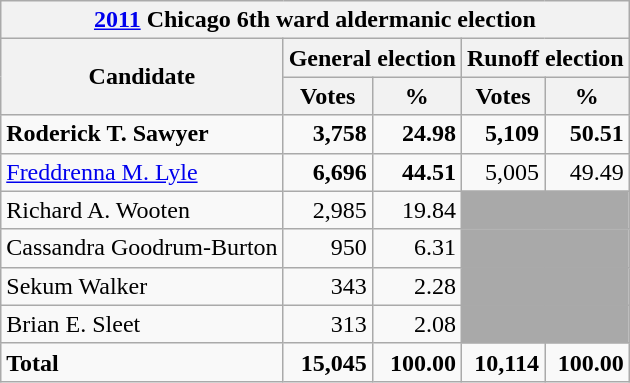<table class="wikitable">
<tr>
<th colspan=5><a href='#'>2011</a> Chicago 6th ward aldermanic election</th>
</tr>
<tr>
<th colspan="1" rowspan="2">Candidate</th>
<th colspan="2">General election</th>
<th colspan="2">Runoff election</th>
</tr>
<tr>
<th>Votes</th>
<th>%</th>
<th>Votes</th>
<th>%</th>
</tr>
<tr>
<td><strong>Roderick T. Sawyer</strong></td>
<td align="right"><strong>3,758</strong></td>
<td align="right"><strong>24.98</strong></td>
<td align="right"><strong>5,109</strong></td>
<td align="right"><strong>50.51</strong></td>
</tr>
<tr>
<td><a href='#'>Freddrenna M. Lyle</a></td>
<td align="right"><strong>6,696</strong></td>
<td align="right"><strong>44.51</strong></td>
<td align="right">5,005</td>
<td align="right">49.49</td>
</tr>
<tr>
<td>Richard A. Wooten</td>
<td align="right">2,985</td>
<td align="right">19.84</td>
<td colspan=2 bgcolor=darkgray></td>
</tr>
<tr>
<td>Cassandra Goodrum-Burton</td>
<td align="right">950</td>
<td align="right">6.31</td>
<td colspan=2 bgcolor=darkgray></td>
</tr>
<tr>
<td>Sekum Walker</td>
<td align="right">343</td>
<td align="right">2.28</td>
<td colspan=2 bgcolor=darkgray></td>
</tr>
<tr>
<td>Brian E. Sleet</td>
<td align="right">313</td>
<td align="right">2.08</td>
<td colspan=2 bgcolor=darkgray></td>
</tr>
<tr>
<td><strong>Total</strong></td>
<td align="right"><strong>15,045</strong></td>
<td align="right"><strong>100.00</strong></td>
<td align="right"><strong>10,114</strong></td>
<td align="right"><strong>100.00</strong></td>
</tr>
</table>
